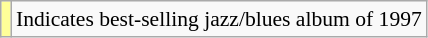<table class="wikitable" style="font-size:90%;">
<tr>
<td style="background-color:#FFFF99"></td>
<td>Indicates best-selling jazz/blues album of 1997</td>
</tr>
</table>
